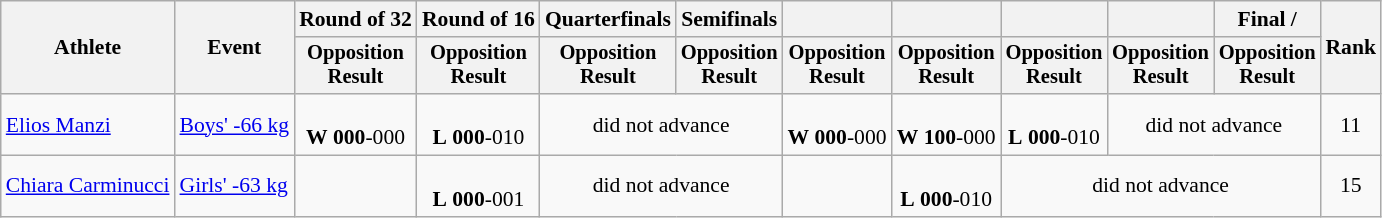<table class="wikitable" style="font-size:90%">
<tr>
<th rowspan="2">Athlete</th>
<th rowspan="2">Event</th>
<th>Round of 32</th>
<th>Round of 16</th>
<th>Quarterfinals</th>
<th>Semifinals</th>
<th></th>
<th></th>
<th></th>
<th></th>
<th>Final / </th>
<th rowspan=2>Rank</th>
</tr>
<tr style="font-size:95%">
<th>Opposition<br>Result</th>
<th>Opposition<br>Result</th>
<th>Opposition<br>Result</th>
<th>Opposition<br>Result</th>
<th>Opposition<br>Result</th>
<th>Opposition<br>Result</th>
<th>Opposition<br>Result</th>
<th>Opposition<br>Result</th>
<th>Opposition<br>Result</th>
</tr>
<tr align=center>
<td align=left><a href='#'>Elios Manzi</a></td>
<td align=left><a href='#'>Boys' -66 kg</a></td>
<td><br><strong>W</strong> <strong>000</strong>-000</td>
<td><br><strong>L</strong> <strong>000</strong>-010</td>
<td colspan=2>did not advance</td>
<td><br><strong>W</strong> <strong>000</strong>-000</td>
<td><br><strong>W</strong> <strong>100</strong>-000</td>
<td><br><strong>L</strong> <strong>000</strong>-010</td>
<td colspan=2>did not advance</td>
<td>11</td>
</tr>
<tr align=center>
<td align=left><a href='#'>Chiara Carminucci</a></td>
<td align=left><a href='#'>Girls' -63 kg</a></td>
<td></td>
<td><br><strong>L</strong> <strong>000</strong>-001</td>
<td colspan=2>did not advance</td>
<td></td>
<td><br><strong>L</strong> <strong>000</strong>-010</td>
<td colspan=3>did not advance</td>
<td>15</td>
</tr>
</table>
